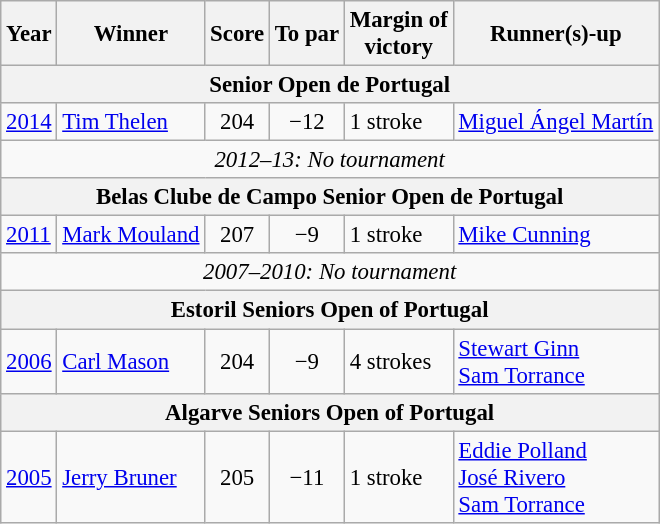<table class="wikitable" style="font-size:95%">
<tr>
<th>Year</th>
<th>Winner</th>
<th>Score</th>
<th>To par</th>
<th>Margin of<br>victory</th>
<th>Runner(s)-up</th>
</tr>
<tr>
<th colspan=6>Senior Open de Portugal</th>
</tr>
<tr>
<td><a href='#'>2014</a></td>
<td> <a href='#'>Tim Thelen</a></td>
<td align=center>204</td>
<td align=center>−12</td>
<td>1 stroke</td>
<td> <a href='#'>Miguel Ángel Martín</a></td>
</tr>
<tr>
<td colspan=6 align=center><em>2012–13: No tournament</em></td>
</tr>
<tr>
<th colspan=6>Belas Clube de Campo Senior Open de Portugal</th>
</tr>
<tr>
<td><a href='#'>2011</a></td>
<td> <a href='#'>Mark Mouland</a></td>
<td align=center>207</td>
<td align=center>−9</td>
<td>1 stroke</td>
<td> <a href='#'>Mike Cunning</a></td>
</tr>
<tr>
<td colspan=6 align=center><em>2007–2010: No tournament</em></td>
</tr>
<tr>
<th colspan=6>Estoril Seniors Open of Portugal</th>
</tr>
<tr>
<td><a href='#'>2006</a></td>
<td> <a href='#'>Carl Mason</a></td>
<td align=center>204</td>
<td align=center>−9</td>
<td>4 strokes</td>
<td> <a href='#'>Stewart Ginn</a><br> <a href='#'>Sam Torrance</a></td>
</tr>
<tr>
<th colspan=6>Algarve Seniors Open of Portugal</th>
</tr>
<tr>
<td><a href='#'>2005</a></td>
<td> <a href='#'>Jerry Bruner</a></td>
<td align=center>205</td>
<td align=center>−11</td>
<td>1 stroke</td>
<td> <a href='#'>Eddie Polland</a><br> <a href='#'>José Rivero</a><br> <a href='#'>Sam Torrance</a></td>
</tr>
</table>
